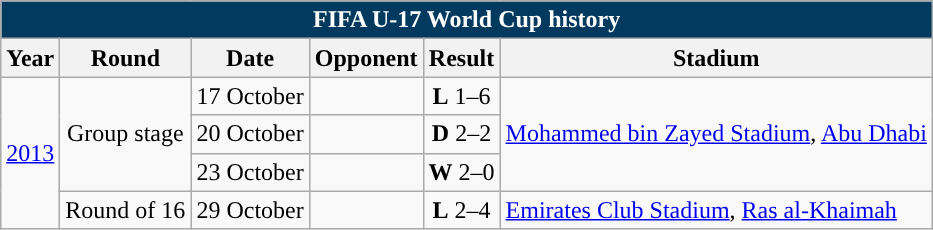<table class="wikitable" style="text-align: center;font-size:100%;">
<tr>
<th colspan=6 style="background: #013A5E; color: #FFFFFF;">FIFA U-17 World Cup history</th>
</tr>
<tr>
<th>Year</th>
<th>Round</th>
<th>Date</th>
<th>Opponent</th>
<th>Result</th>
<th>Stadium</th>
</tr>
<tr>
<td rowspan=4> <a href='#'>2013</a></td>
<td rowspan=3>Group stage</td>
<td align="left">17 October</td>
<td align="left"></td>
<td><strong>L</strong> 1–6</td>
<td rowspan=3 align="left"><a href='#'>Mohammed bin Zayed Stadium</a>, <a href='#'>Abu Dhabi</a></td>
</tr>
<tr>
<td align="left">20 October</td>
<td align="left"></td>
<td><strong>D</strong> 2–2</td>
</tr>
<tr>
<td align="left">23 October</td>
<td align="left"></td>
<td><strong>W</strong> 2–0</td>
</tr>
<tr>
<td>Round of 16</td>
<td align="left">29 October</td>
<td align="left"></td>
<td><strong>L</strong> 2–4</td>
<td align="left"><a href='#'>Emirates Club Stadium</a>, <a href='#'>Ras al-Khaimah</a></td>
</tr>
</table>
